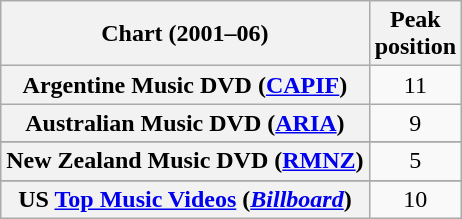<table class="wikitable sortable plainrowheaders" style="text-align:center">
<tr>
<th scope="col">Chart (2001–06)</th>
<th scope="col">Peak<br>position</th>
</tr>
<tr>
<th scope="row">Argentine Music DVD (<a href='#'>CAPIF</a>)</th>
<td>11</td>
</tr>
<tr>
<th scope="row">Australian Music DVD (<a href='#'>ARIA</a>)</th>
<td>9</td>
</tr>
<tr>
</tr>
<tr>
<th scope="row">New Zealand Music DVD (<a href='#'>RMNZ</a>)</th>
<td>5</td>
</tr>
<tr>
</tr>
<tr>
<th scope="row">US <a href='#'>Top Music Videos</a> (<a href='#'><em>Billboard</em></a>)</th>
<td>10</td>
</tr>
</table>
